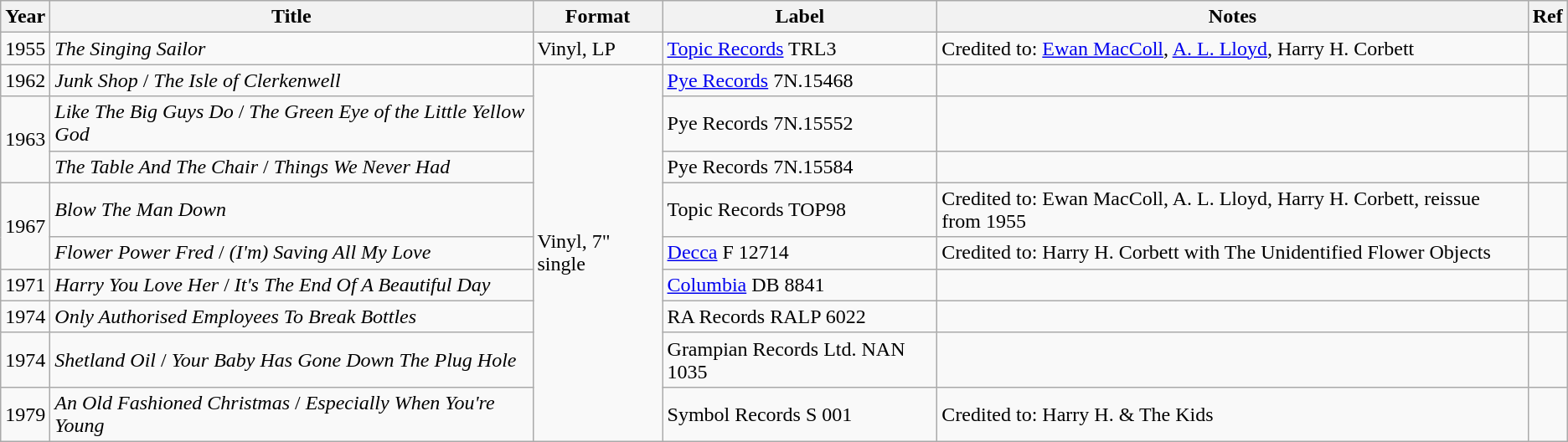<table class="wikitable">
<tr>
<th>Year</th>
<th>Title</th>
<th>Format</th>
<th>Label</th>
<th>Notes</th>
<th>Ref</th>
</tr>
<tr>
<td>1955</td>
<td><em>The Singing Sailor</em></td>
<td>Vinyl, LP</td>
<td><a href='#'>Topic Records</a> TRL3</td>
<td>Credited to: <a href='#'>Ewan MacColl</a>, <a href='#'>A. L. Lloyd</a>, Harry H. Corbett</td>
<td></td>
</tr>
<tr>
<td>1962</td>
<td><em>Junk Shop</em> / <em>The Isle of Clerkenwell</em></td>
<td rowspan="9">Vinyl, 7" single</td>
<td><a href='#'>Pye Records</a> 7N.15468</td>
<td></td>
<td></td>
</tr>
<tr>
<td rowspan="2">1963</td>
<td><em>Like The Big Guys Do</em> / <em>The Green Eye of the Little Yellow God</em></td>
<td>Pye Records 7N.15552</td>
<td></td>
<td></td>
</tr>
<tr>
<td><em>The Table And The Chair</em> / <em>Things We Never Had</em></td>
<td>Pye Records 7N.15584</td>
<td></td>
<td></td>
</tr>
<tr>
<td rowspan="2">1967</td>
<td><em>Blow The Man Down</em></td>
<td>Topic Records TOP98</td>
<td>Credited to: Ewan MacColl, A. L. Lloyd, Harry H. Corbett, reissue from 1955</td>
<td></td>
</tr>
<tr>
<td><em>Flower Power Fred</em> / <em>(I'm) Saving All My Love</em></td>
<td><a href='#'>Decca</a> F 12714</td>
<td>Credited to: Harry H. Corbett with The Unidentified Flower Objects</td>
<td></td>
</tr>
<tr>
<td>1971</td>
<td><em>Harry You Love Her</em> / <em>It's The End Of A Beautiful Day</em></td>
<td><a href='#'>Columbia</a> DB 8841</td>
<td></td>
<td></td>
</tr>
<tr>
<td>1974</td>
<td><em>Only Authorised Employees To Break Bottles</em></td>
<td>RA Records RALP 6022</td>
<td></td>
<td></td>
</tr>
<tr>
<td>1974</td>
<td><em>Shetland Oil</em> / <em>Your Baby Has Gone Down The Plug Hole</em></td>
<td>Grampian Records Ltd. NAN 1035</td>
<td></td>
<td></td>
</tr>
<tr>
<td>1979</td>
<td><em>An Old Fashioned Christmas</em> / <em>Especially When You're Young</em></td>
<td>Symbol Records S 001</td>
<td>Credited to: Harry H. & The Kids</td>
<td></td>
</tr>
</table>
